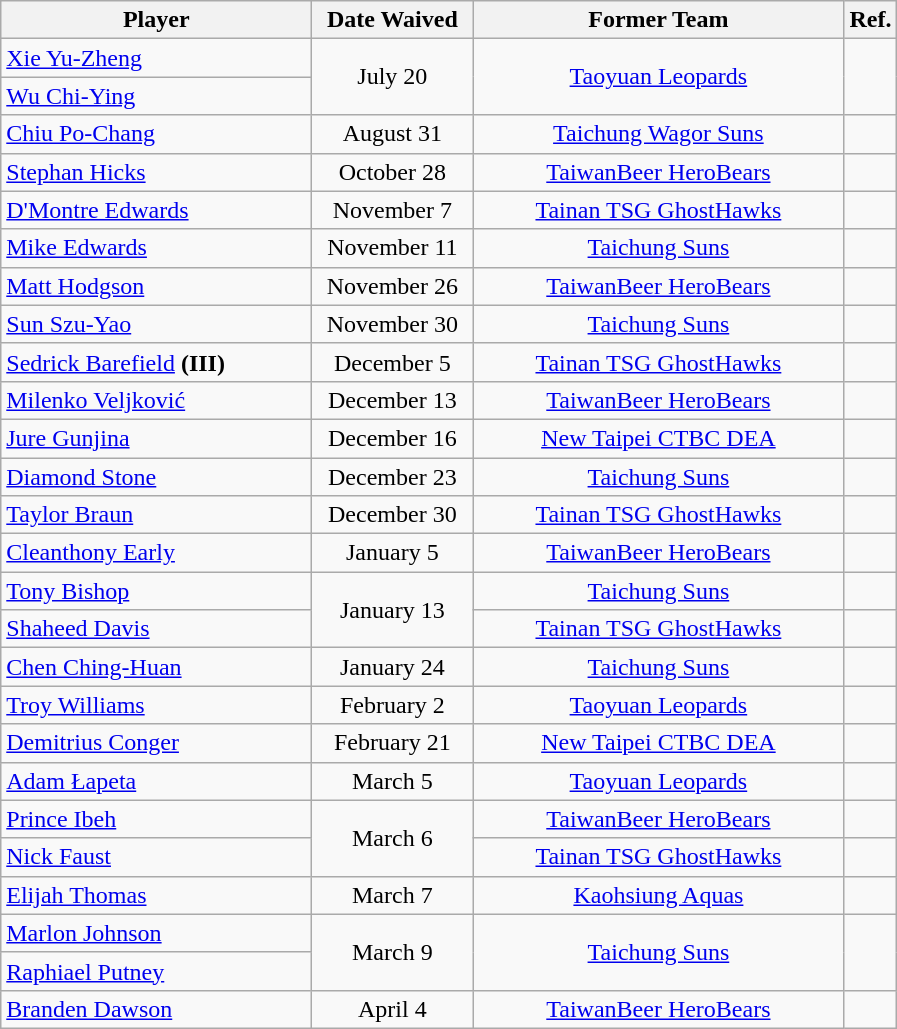<table class="wikitable sortable" style="text-align:left">
<tr>
<th style="width:200px">Player</th>
<th style="width:100px">Date Waived</th>
<th style="width:240px">Former Team</th>
<th class="unsortable">Ref.</th>
</tr>
<tr>
<td align="left"><a href='#'>Xie Yu-Zheng</a></td>
<td rowspan=2 align="center">July 20</td>
<td rowspan=2 align="center"><a href='#'>Taoyuan Leopards</a></td>
<td rowspan=2 align="center"></td>
</tr>
<tr>
<td align="left"><a href='#'>Wu Chi-Ying</a></td>
</tr>
<tr>
<td align="left"><a href='#'>Chiu Po-Chang</a></td>
<td align="center">August 31</td>
<td align="center"><a href='#'>Taichung Wagor Suns</a></td>
<td align="center"></td>
</tr>
<tr>
<td align="left"><a href='#'>Stephan Hicks</a></td>
<td align="center">October 28</td>
<td align="center"><a href='#'>TaiwanBeer HeroBears</a></td>
<td align="center"></td>
</tr>
<tr>
<td align="left"><a href='#'>D'Montre Edwards</a></td>
<td align="center">November 7</td>
<td align="center"><a href='#'>Tainan TSG GhostHawks</a></td>
<td align="center"></td>
</tr>
<tr>
<td align="left"><a href='#'>Mike Edwards</a></td>
<td align="center">November 11</td>
<td align="center"><a href='#'>Taichung Suns</a></td>
<td align="center"></td>
</tr>
<tr>
<td align="left"><a href='#'>Matt Hodgson</a></td>
<td align="center">November 26</td>
<td align="center"><a href='#'>TaiwanBeer HeroBears</a></td>
<td align="center"></td>
</tr>
<tr>
<td align="left"><a href='#'>Sun Szu-Yao</a></td>
<td align="center">November 30</td>
<td align="center"><a href='#'>Taichung Suns</a></td>
<td align="center"></td>
</tr>
<tr>
<td align="left"><a href='#'>Sedrick Barefield</a> <strong>(III)</strong></td>
<td align="center">December 5</td>
<td align="center"><a href='#'>Tainan TSG GhostHawks</a></td>
<td align="center"></td>
</tr>
<tr>
<td align="left"><a href='#'>Milenko Veljković</a></td>
<td align="center">December 13</td>
<td align="center"><a href='#'>TaiwanBeer HeroBears</a></td>
<td align="center"></td>
</tr>
<tr>
<td align="left"><a href='#'>Jure Gunjina</a></td>
<td align="center">December 16</td>
<td align="center"><a href='#'>New Taipei CTBC DEA</a></td>
<td align="center"></td>
</tr>
<tr>
<td align="left"><a href='#'>Diamond Stone</a></td>
<td align="center">December 23</td>
<td align="center"><a href='#'>Taichung Suns</a></td>
<td align="center"></td>
</tr>
<tr>
<td align="left"><a href='#'>Taylor Braun</a></td>
<td align="center">December 30</td>
<td align="center"><a href='#'>Tainan TSG GhostHawks</a></td>
<td align="center"></td>
</tr>
<tr>
<td align="left"><a href='#'>Cleanthony Early</a></td>
<td align="center">January 5</td>
<td align="center"><a href='#'>TaiwanBeer HeroBears</a></td>
<td align="center"></td>
</tr>
<tr>
<td align="left"><a href='#'>Tony Bishop</a></td>
<td rowspan=2 align="center">January 13</td>
<td align="center"><a href='#'>Taichung Suns</a></td>
<td align="center"></td>
</tr>
<tr>
<td align="left"><a href='#'>Shaheed Davis</a></td>
<td align="center"><a href='#'>Tainan TSG GhostHawks</a></td>
<td align="center"></td>
</tr>
<tr>
<td align="left"><a href='#'>Chen Ching-Huan</a></td>
<td align="center">January 24</td>
<td align="center"><a href='#'>Taichung Suns</a></td>
<td align="center"></td>
</tr>
<tr>
<td align="left"><a href='#'>Troy Williams</a></td>
<td align="center">February 2</td>
<td align="center"><a href='#'>Taoyuan Leopards</a></td>
<td align="center"></td>
</tr>
<tr>
<td align="left"><a href='#'>Demitrius Conger</a></td>
<td align="center">February 21</td>
<td align="center"><a href='#'>New Taipei CTBC DEA</a></td>
<td align="center"></td>
</tr>
<tr>
<td align="left"><a href='#'>Adam Łapeta</a></td>
<td align="center">March 5</td>
<td align="center"><a href='#'>Taoyuan Leopards</a></td>
<td align="center"></td>
</tr>
<tr>
<td align="left"><a href='#'>Prince Ibeh</a></td>
<td rowspan=2 align="center">March 6</td>
<td align="center"><a href='#'>TaiwanBeer HeroBears</a></td>
<td align="center"></td>
</tr>
<tr>
<td align="left"><a href='#'>Nick Faust</a></td>
<td align="center"><a href='#'>Tainan TSG GhostHawks</a></td>
<td align="center"></td>
</tr>
<tr>
<td align="left"><a href='#'>Elijah Thomas</a></td>
<td align="center">March 7</td>
<td align="center"><a href='#'>Kaohsiung Aquas</a></td>
<td align="center"></td>
</tr>
<tr>
<td align="left"><a href='#'>Marlon Johnson</a></td>
<td rowspan=2 align="center">March 9</td>
<td rowspan=2 align="center"><a href='#'>Taichung Suns</a></td>
<td rowspan=2 align="center"></td>
</tr>
<tr>
<td align="left"><a href='#'>Raphiael Putney</a></td>
</tr>
<tr>
<td align="left"><a href='#'>Branden Dawson</a></td>
<td align="center">April 4</td>
<td align="center"><a href='#'>TaiwanBeer HeroBears</a></td>
<td align="center"></td>
</tr>
</table>
